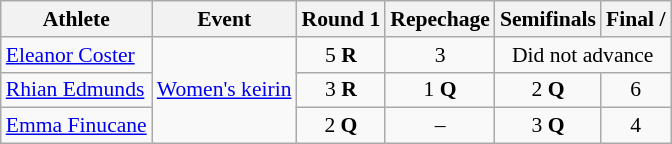<table class="wikitable" style="font-size:90%; text-align:center">
<tr>
<th>Athlete</th>
<th>Event</th>
<th>Round 1</th>
<th>Repechage</th>
<th>Semifinals</th>
<th>Final / </th>
</tr>
<tr>
<td align=left><a href='#'>Eleanor Coster</a></td>
<td align=left rowspan=3><a href='#'>Women's keirin</a></td>
<td>5 <strong>R</strong></td>
<td>3</td>
<td colspan=2>Did not advance</td>
</tr>
<tr>
<td align=left><a href='#'>Rhian Edmunds</a></td>
<td>3 <strong>R</strong></td>
<td>1 <strong>Q</strong></td>
<td>2 <strong>Q</strong></td>
<td>6</td>
</tr>
<tr>
<td align=left><a href='#'>Emma Finucane</a></td>
<td>2 <strong>Q</strong></td>
<td>–</td>
<td>3 <strong>Q</strong></td>
<td>4</td>
</tr>
</table>
